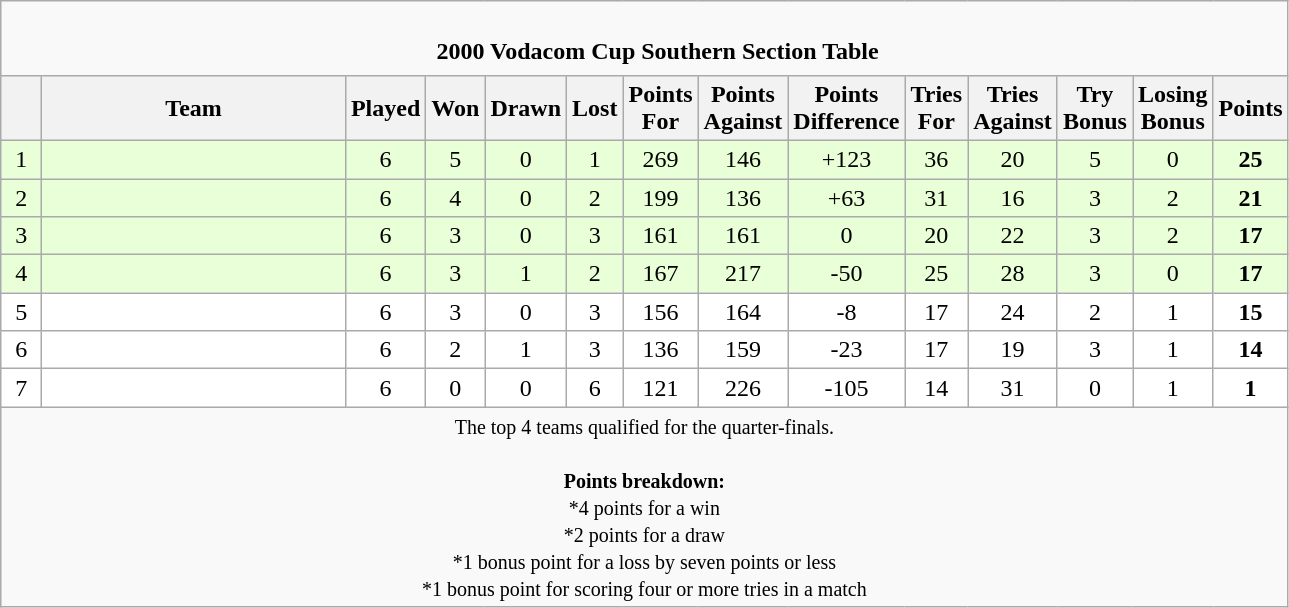<table class="wikitable" style="text-align: center;">
<tr>
<td colspan="14" cellpadding="0" cellspacing="0"><br><table border="0" width="100%" cellpadding="0" cellspacing="0">
<tr>
<td width=0% style="border:0px"></td>
<td style="border:0px"><strong>2000 Vodacom Cup Southern Section Table</strong></td>
</tr>
</table>
</td>
</tr>
<tr>
<th bgcolor="#efefef" width="20"></th>
<th bgcolor="#efefef" width="195">Team</th>
<th bgcolor="#efefef" width="20">Played</th>
<th bgcolor="#efefef" width="20">Won</th>
<th bgcolor="#efefef" width="20">Drawn</th>
<th bgcolor="#efefef" width="20">Lost</th>
<th bgcolor="#efefef" width="20">Points For</th>
<th bgcolor="#efefef" width="20">Points Against</th>
<th bgcolor="#efefef" width="20">Points Difference</th>
<th bgcolor="#efefef" width="20">Tries For</th>
<th bgcolor="#efefef" width="20">Tries Against</th>
<th bgcolor="#efefef" width="20">Try Bonus</th>
<th bgcolor="#efefef" width="20">Losing Bonus</th>
<th bgcolor="#efefef" width="20">Points<br></th>
</tr>
<tr bgcolor=#E8FFD8 align=center>
<td>1</td>
<td align=left></td>
<td>6</td>
<td>5</td>
<td>0</td>
<td>1</td>
<td>269</td>
<td>146</td>
<td>+123</td>
<td>36</td>
<td>20</td>
<td>5</td>
<td>0</td>
<td><strong>25</strong></td>
</tr>
<tr bgcolor=#E8FFD8 align=center>
<td>2</td>
<td align=left></td>
<td>6</td>
<td>4</td>
<td>0</td>
<td>2</td>
<td>199</td>
<td>136</td>
<td>+63</td>
<td>31</td>
<td>16</td>
<td>3</td>
<td>2</td>
<td><strong>21</strong></td>
</tr>
<tr bgcolor=#E8FFD8 align=center>
<td>3</td>
<td align=left></td>
<td>6</td>
<td>3</td>
<td>0</td>
<td>3</td>
<td>161</td>
<td>161</td>
<td>0</td>
<td>20</td>
<td>22</td>
<td>3</td>
<td>2</td>
<td><strong>17</strong></td>
</tr>
<tr bgcolor=#E8FFD8 align=center>
<td>4</td>
<td align=left></td>
<td>6</td>
<td>3</td>
<td>1</td>
<td>2</td>
<td>167</td>
<td>217</td>
<td>-50</td>
<td>25</td>
<td>28</td>
<td>3</td>
<td>0</td>
<td><strong>17</strong></td>
</tr>
<tr bgcolor=#ffffff align=center>
<td>5</td>
<td align=left></td>
<td>6</td>
<td>3</td>
<td>0</td>
<td>3</td>
<td>156</td>
<td>164</td>
<td>-8</td>
<td>17</td>
<td>24</td>
<td>2</td>
<td>1</td>
<td><strong>15</strong></td>
</tr>
<tr bgcolor=#ffffff align=center>
<td>6</td>
<td align=left></td>
<td>6</td>
<td>2</td>
<td>1</td>
<td>3</td>
<td>136</td>
<td>159</td>
<td>-23</td>
<td>17</td>
<td>19</td>
<td>3</td>
<td>1</td>
<td><strong>14</strong></td>
</tr>
<tr bgcolor=#ffffff align=center>
<td>7</td>
<td align=left></td>
<td>6</td>
<td>0</td>
<td>0</td>
<td>6</td>
<td>121</td>
<td>226</td>
<td>-105</td>
<td>14</td>
<td>31</td>
<td>0</td>
<td>1</td>
<td><strong>1</strong></td>
</tr>
<tr |align=left|>
<td colspan="14" style="border:0px"><small>The top 4 teams qualified for the quarter-finals.<br><br><strong>Points breakdown:</strong><br>*4 points for a win<br>*2 points for a draw<br>*1 bonus point for a loss by seven points or less<br>*1 bonus point for scoring four or more tries in a match</small></td>
</tr>
</table>
